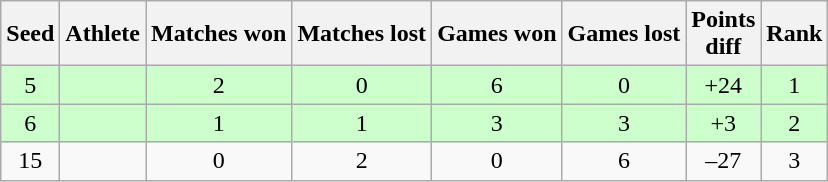<table class="wikitable">
<tr>
<th>Seed</th>
<th>Athlete</th>
<th>Matches won</th>
<th>Matches lost</th>
<th>Games won</th>
<th>Games lost</th>
<th>Points<br>diff</th>
<th>Rank</th>
</tr>
<tr bgcolor="#ccffcc">
<td align="center">5</td>
<td></td>
<td align="center">2</td>
<td align="center">0</td>
<td align="center">6</td>
<td align="center">0</td>
<td align="center">+24</td>
<td align="center">1</td>
</tr>
<tr bgcolor="#ccffcc">
<td align="center">6</td>
<td></td>
<td align="center">1</td>
<td align="center">1</td>
<td align="center">3</td>
<td align="center">3</td>
<td align="center">+3</td>
<td align="center">2</td>
</tr>
<tr>
<td align="center">15</td>
<td></td>
<td align="center">0</td>
<td align="center">2</td>
<td align="center">0</td>
<td align="center">6</td>
<td align="center">–27</td>
<td align="center">3</td>
</tr>
</table>
